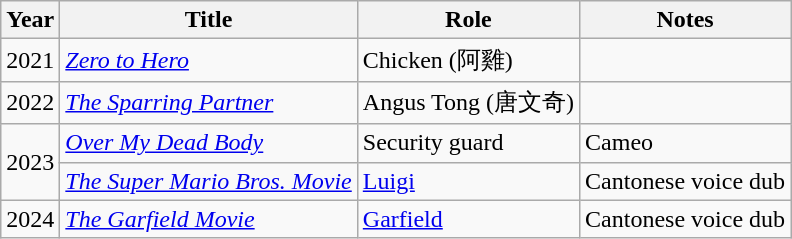<table class="wikitable">
<tr>
<th>Year</th>
<th>Title</th>
<th>Role</th>
<th>Notes</th>
</tr>
<tr>
<td>2021</td>
<td><em><a href='#'>Zero to Hero</a></em></td>
<td>Chicken (阿雞)</td>
<td></td>
</tr>
<tr>
<td>2022</td>
<td><em><a href='#'>The Sparring Partner</a></em></td>
<td>Angus Tong (唐文奇)</td>
<td></td>
</tr>
<tr>
<td rowspan="2">2023</td>
<td><em><a href='#'>Over My Dead Body</a></em></td>
<td>Security guard</td>
<td>Cameo</td>
</tr>
<tr>
<td><em><a href='#'>The Super Mario Bros. Movie</a></em></td>
<td><a href='#'>Luigi</a></td>
<td>Cantonese voice dub</td>
</tr>
<tr>
<td>2024</td>
<td><em><a href='#'>The Garfield Movie</a></em></td>
<td><a href='#'>Garfield</a></td>
<td>Cantonese voice dub</td>
</tr>
</table>
